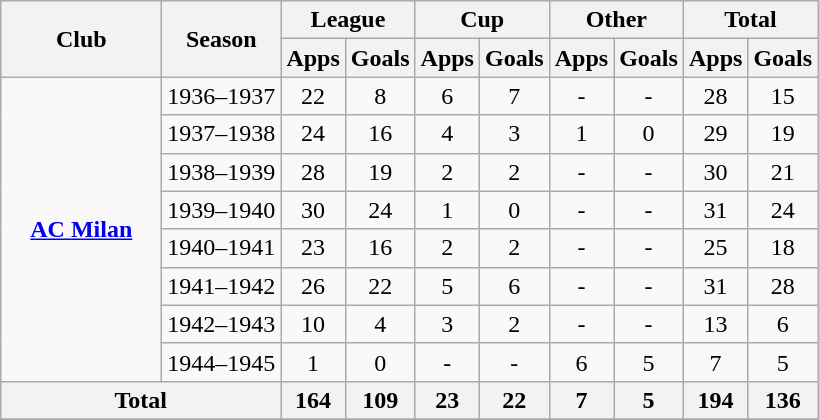<table class="wikitable" style="font-size:100%; text-align: center;">
<tr>
<th rowspan="2" width="100">Club</th>
<th rowspan="2">Season</th>
<th colspan="2">League</th>
<th colspan="2">Cup</th>
<th colspan="2">Other</th>
<th colspan="2">Total</th>
</tr>
<tr>
<th>Apps</th>
<th>Goals</th>
<th>Apps</th>
<th>Goals</th>
<th>Apps</th>
<th>Goals</th>
<th>Apps</th>
<th>Goals</th>
</tr>
<tr>
<td rowspan="8"><strong><a href='#'>AC Milan</a></strong></td>
<td>1936–1937</td>
<td>22</td>
<td>8</td>
<td>6</td>
<td>7</td>
<td>-</td>
<td>-</td>
<td>28</td>
<td>15</td>
</tr>
<tr>
<td>1937–1938</td>
<td>24</td>
<td>16</td>
<td>4</td>
<td>3</td>
<td>1</td>
<td>0</td>
<td>29</td>
<td>19</td>
</tr>
<tr>
<td>1938–1939</td>
<td>28</td>
<td>19</td>
<td>2</td>
<td>2</td>
<td>-</td>
<td>-</td>
<td>30</td>
<td>21</td>
</tr>
<tr>
<td>1939–1940</td>
<td>30</td>
<td>24</td>
<td>1</td>
<td>0</td>
<td>-</td>
<td>-</td>
<td>31</td>
<td>24</td>
</tr>
<tr>
<td>1940–1941</td>
<td>23</td>
<td>16</td>
<td>2</td>
<td>2</td>
<td>-</td>
<td>-</td>
<td>25</td>
<td>18</td>
</tr>
<tr>
<td>1941–1942</td>
<td>26</td>
<td>22</td>
<td>5</td>
<td>6</td>
<td>-</td>
<td>-</td>
<td>31</td>
<td>28</td>
</tr>
<tr>
<td>1942–1943</td>
<td>10</td>
<td>4</td>
<td>3</td>
<td>2</td>
<td>-</td>
<td>-</td>
<td>13</td>
<td>6</td>
</tr>
<tr>
<td>1944–1945</td>
<td>1</td>
<td>0</td>
<td>-</td>
<td>-</td>
<td>6</td>
<td>5</td>
<td>7</td>
<td>5</td>
</tr>
<tr>
<th colspan="2">Total</th>
<th>164</th>
<th>109</th>
<th>23</th>
<th>22</th>
<th>7</th>
<th>5</th>
<th>194</th>
<th>136</th>
</tr>
<tr>
</tr>
</table>
